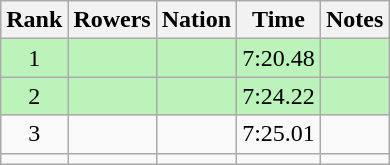<table class="wikitable sortable" style=text-align:center>
<tr>
<th>Rank</th>
<th>Rowers</th>
<th>Nation</th>
<th>Time</th>
<th>Notes</th>
</tr>
<tr bgcolor=bbf3bb>
<td>1</td>
<td align=left></td>
<td align=left></td>
<td>7:20.48</td>
<td></td>
</tr>
<tr bgcolor=bbf3bb>
<td>2</td>
<td align=left></td>
<td align=left></td>
<td>7:24.22</td>
<td></td>
</tr>
<tr>
<td>3</td>
<td align=left></td>
<td align=left></td>
<td>7:25.01</td>
<td></td>
</tr>
<tr>
<td></td>
<td align=left></td>
<td align=left></td>
<td></td>
<td></td>
</tr>
</table>
